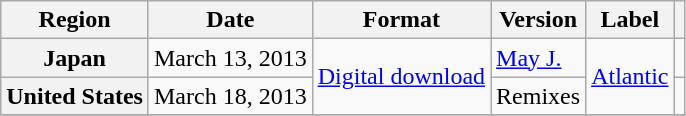<table class="wikitable plainrowheaders">
<tr>
<th scope="col">Region</th>
<th scope="col">Date</th>
<th scope="col">Format</th>
<th scope="col">Version</th>
<th scope="col">Label</th>
<th scope="col"></th>
</tr>
<tr>
<th scope="row">Japan</th>
<td>March 13, 2013</td>
<td rowspan="2"><a href='#'>Digital download</a></td>
<td><a href='#'>May J.</a></td>
<td rowspan="2"><a href='#'>Atlantic</a></td>
<td align="center"></td>
</tr>
<tr>
<th scope="row">United States</th>
<td>March 18, 2013</td>
<td>Remixes</td>
<td align="center"></td>
</tr>
<tr>
</tr>
</table>
